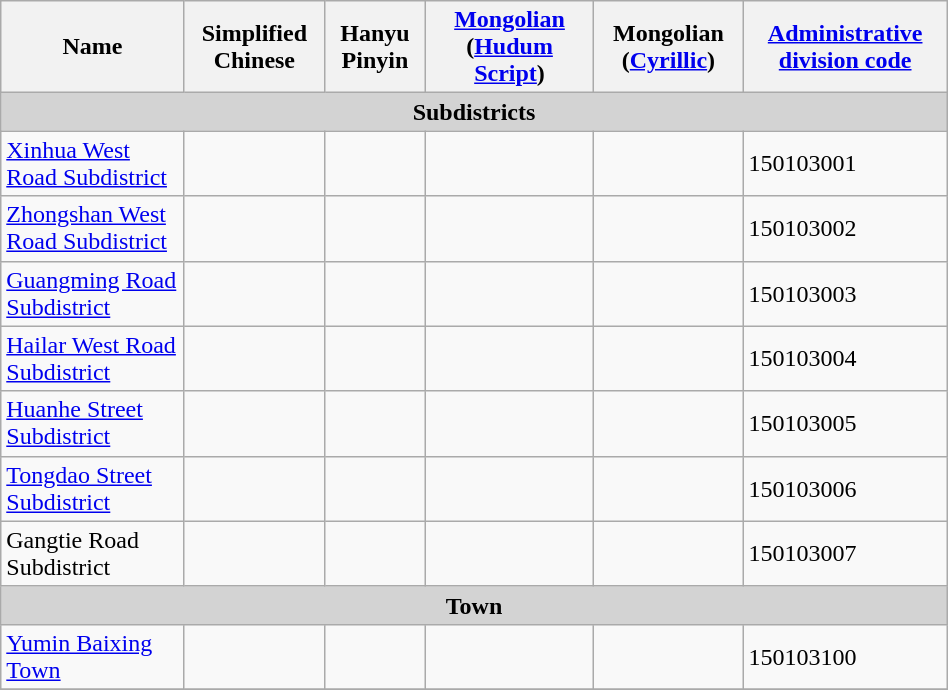<table class="wikitable" align="center" style="width:50%; border="1">
<tr>
<th>Name</th>
<th>Simplified Chinese</th>
<th>Hanyu Pinyin</th>
<th><a href='#'>Mongolian</a> (<a href='#'>Hudum Script</a>)</th>
<th>Mongolian (<a href='#'>Cyrillic</a>)</th>
<th><a href='#'>Administrative division code</a></th>
</tr>
<tr>
<td colspan="6"  style="text-align:center; background:#d3d3d3;"><strong>Subdistricts</strong></td>
</tr>
<tr --------->
<td><a href='#'>Xinhua West Road Subdistrict</a></td>
<td></td>
<td></td>
<td></td>
<td></td>
<td>150103001</td>
</tr>
<tr>
<td><a href='#'>Zhongshan West Road Subdistrict</a></td>
<td></td>
<td></td>
<td></td>
<td></td>
<td>150103002</td>
</tr>
<tr>
<td><a href='#'>Guangming Road Subdistrict</a></td>
<td></td>
<td></td>
<td></td>
<td></td>
<td>150103003</td>
</tr>
<tr>
<td><a href='#'>Hailar West Road Subdistrict</a></td>
<td></td>
<td></td>
<td></td>
<td></td>
<td>150103004</td>
</tr>
<tr>
<td><a href='#'>Huanhe Street Subdistrict</a></td>
<td></td>
<td></td>
<td></td>
<td></td>
<td>150103005</td>
</tr>
<tr>
<td><a href='#'>Tongdao Street Subdistrict</a></td>
<td></td>
<td></td>
<td></td>
<td></td>
<td>150103006</td>
</tr>
<tr>
<td>Gangtie Road Subdistrict</td>
<td></td>
<td></td>
<td></td>
<td></td>
<td>150103007</td>
</tr>
<tr>
<td colspan="6"  style="text-align:center; background:#d3d3d3;"><strong>Town</strong></td>
</tr>
<tr --------->
<td><a href='#'>Yumin Baixing Town</a></td>
<td></td>
<td></td>
<td></td>
<td></td>
<td>150103100</td>
</tr>
<tr>
</tr>
</table>
